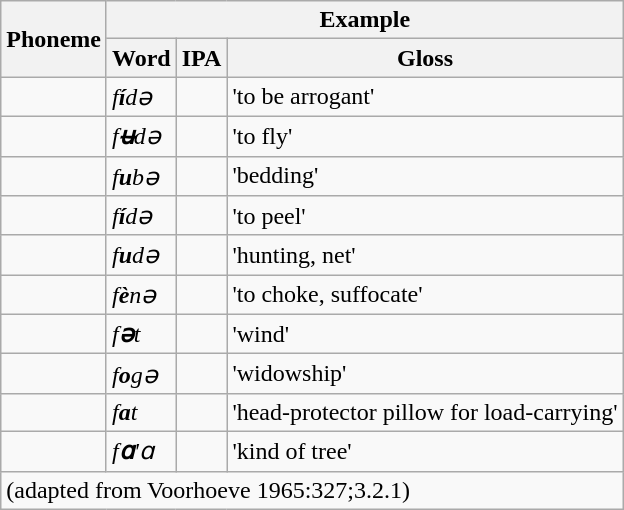<table class="wikitable">
<tr>
<th rowspan=2>Phoneme</th>
<th colspan=3>Example</th>
</tr>
<tr>
<th>Word</th>
<th>IPA</th>
<th>Gloss</th>
</tr>
<tr>
<td></td>
<td><em>f<strong>í</strong>də</em></td>
<td></td>
<td>'to be arrogant'</td>
</tr>
<tr>
<td></td>
<td><em>f<strong>ʉ</strong>də</em></td>
<td></td>
<td>'to fly'</td>
</tr>
<tr>
<td></td>
<td><em>f<strong>u</strong>bə</em></td>
<td></td>
<td>'bedding'</td>
</tr>
<tr>
<td></td>
<td><em>f<strong>í</strong>də</em></td>
<td></td>
<td>'to peel'</td>
</tr>
<tr>
<td></td>
<td><em>f<strong>u</strong>də</em></td>
<td></td>
<td>'hunting, net'</td>
</tr>
<tr>
<td></td>
<td><em>f<strong>è</strong>nə</em></td>
<td></td>
<td>'to choke, suffocate'</td>
</tr>
<tr>
<td></td>
<td><em>f<strong>ə</strong>t</em></td>
<td></td>
<td>'wind'</td>
</tr>
<tr>
<td></td>
<td><em>f<strong>o</strong>gə</em></td>
<td></td>
<td>'widowship'</td>
</tr>
<tr>
<td></td>
<td><em>f<strong>a</strong>t</em></td>
<td></td>
<td>'head-protector pillow for load-carrying'</td>
</tr>
<tr>
<td></td>
<td><em>f<strong>ɑ</strong>'ɑ</em></td>
<td></td>
<td>'kind of tree'</td>
</tr>
<tr>
<td colspan=5>(adapted from Voorhoeve 1965:327;3.2.1)</td>
</tr>
</table>
